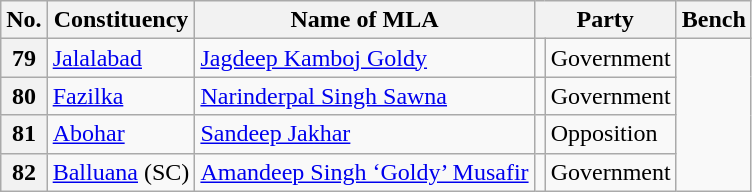<table class="wikitable sortable">
<tr>
<th>No.</th>
<th>Constituency</th>
<th>Name of MLA</th>
<th colspan="2">Party</th>
<th>Bench</th>
</tr>
<tr>
<th>79</th>
<td><a href='#'>Jalalabad</a></td>
<td><a href='#'>Jagdeep Kamboj Goldy</a></td>
<td></td>
<td>Government</td>
</tr>
<tr>
<th>80</th>
<td><a href='#'>Fazilka</a></td>
<td><a href='#'>Narinderpal Singh Sawna</a></td>
<td></td>
<td>Government</td>
</tr>
<tr>
<th>81</th>
<td><a href='#'>Abohar</a></td>
<td><a href='#'>Sandeep Jakhar</a></td>
<td></td>
<td>Opposition</td>
</tr>
<tr>
<th>82</th>
<td><a href='#'>Balluana</a> (SC)</td>
<td><a href='#'>Amandeep Singh ‘Goldy’ Musafir</a></td>
<td></td>
<td>Government</td>
</tr>
</table>
